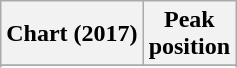<table class="wikitable plainrowheaders" style="text-align:center">
<tr>
<th scope="col">Chart (2017)</th>
<th scope="col">Peak<br> position</th>
</tr>
<tr>
</tr>
<tr>
</tr>
<tr>
</tr>
</table>
